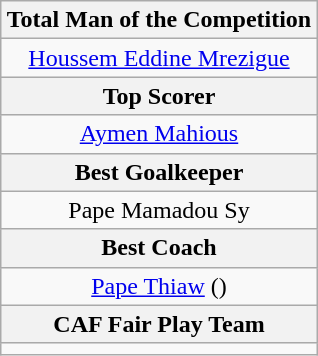<table class="wikitable" style="margin:auto;text-align:center">
<tr>
<th>Total Man of the Competition</th>
</tr>
<tr>
<td> <a href='#'>Houssem Eddine Mrezigue</a></td>
</tr>
<tr>
<th>Top Scorer</th>
</tr>
<tr>
<td> <a href='#'>Aymen Mahious</a><br></td>
</tr>
<tr>
<th>Best Goalkeeper</th>
</tr>
<tr>
<td> Pape Mamadou Sy</td>
</tr>
<tr>
<th>Best Coach</th>
</tr>
<tr>
<td> <a href='#'>Pape Thiaw</a> ()</td>
</tr>
<tr>
<th>CAF Fair Play Team</th>
</tr>
<tr>
<td></td>
</tr>
</table>
